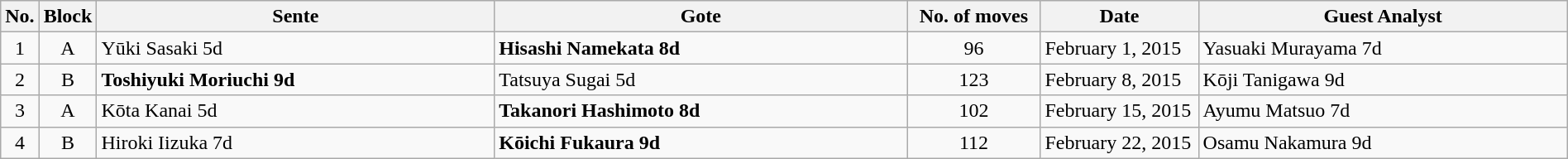<table class="wikitable" style="width:100%">
<tr>
<th width="20">No.</th>
<th width="20">Block</th>
<th>Sente</th>
<th>Gote</th>
<th width="100">No. of moves</th>
<th width="120">Date</th>
<th>Guest Analyst</th>
</tr>
<tr>
<td align="center">1</td>
<td align="center">A</td>
<td>Yūki Sasaki 5d</td>
<td><strong>Hisashi Namekata 8d</strong></td>
<td align="center">96</td>
<td>February 1, 2015</td>
<td>Yasuaki Murayama 7d</td>
</tr>
<tr>
<td align="center">2</td>
<td align="center">B</td>
<td><strong>Toshiyuki Moriuchi 9d</strong></td>
<td>Tatsuya Sugai 5d</td>
<td align="center">123</td>
<td>February 8, 2015</td>
<td>Kōji Tanigawa 9d</td>
</tr>
<tr>
<td align="center">3</td>
<td align="center">A</td>
<td>Kōta Kanai 5d</td>
<td><strong>Takanori Hashimoto 8d</strong></td>
<td align="center">102</td>
<td>February 15, 2015</td>
<td>Ayumu Matsuo 7d</td>
</tr>
<tr>
<td align="center">4</td>
<td align="center">B</td>
<td>Hiroki Iizuka 7d</td>
<td><strong>Kōichi Fukaura 9d</strong></td>
<td align="center">112</td>
<td>February 22, 2015</td>
<td>Osamu Nakamura 9d</td>
</tr>
</table>
